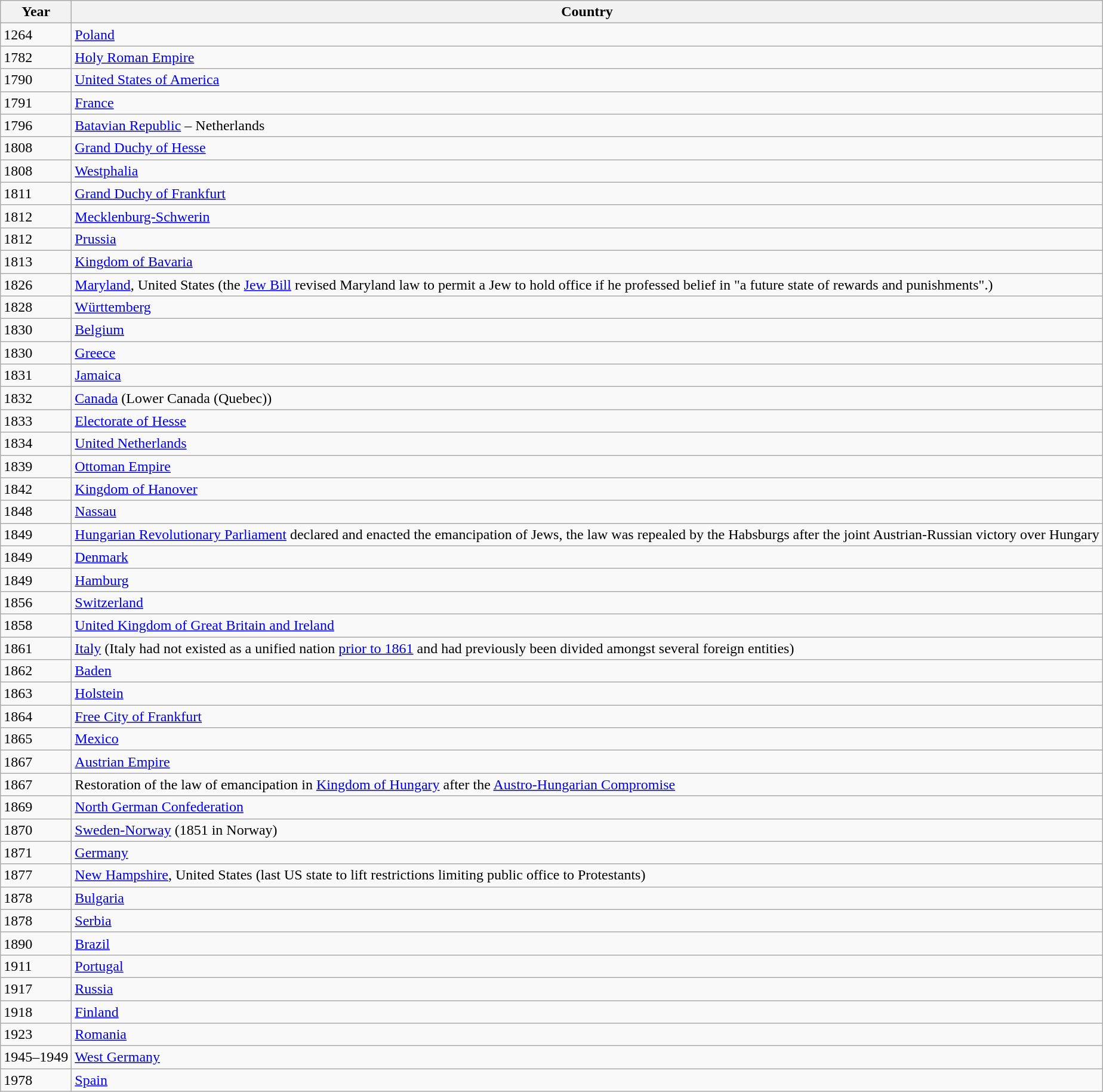<table class="wikitable">
<tr>
<th>Year</th>
<th>Country</th>
</tr>
<tr>
<td>1264</td>
<td><a href='#'>Poland</a></td>
</tr>
<tr>
<td>1782</td>
<td><a href='#'>Holy Roman Empire</a></td>
</tr>
<tr>
<td>1790</td>
<td><a href='#'>United States of America</a></td>
</tr>
<tr>
<td>1791</td>
<td><a href='#'>France</a></td>
</tr>
<tr>
<td>1796</td>
<td><a href='#'>Batavian Republic</a> – Netherlands</td>
</tr>
<tr>
<td>1808</td>
<td><a href='#'>Grand Duchy of Hesse</a></td>
</tr>
<tr>
<td>1808</td>
<td><a href='#'>Westphalia</a></td>
</tr>
<tr>
<td>1811</td>
<td><a href='#'>Grand Duchy of Frankfurt</a></td>
</tr>
<tr>
<td>1812</td>
<td><a href='#'>Mecklenburg-Schwerin</a></td>
</tr>
<tr>
<td>1812</td>
<td><a href='#'>Prussia</a></td>
</tr>
<tr>
<td>1813</td>
<td><a href='#'>Kingdom of Bavaria</a></td>
</tr>
<tr>
<td>1826</td>
<td><a href='#'>Maryland</a>, United States (the <a href='#'>Jew Bill</a> revised Maryland law to permit a Jew to hold office if he professed belief in "a future state of rewards and punishments".)</td>
</tr>
<tr>
<td>1828</td>
<td><a href='#'>Württemberg</a></td>
</tr>
<tr>
<td>1830</td>
<td><a href='#'>Belgium</a></td>
</tr>
<tr>
<td>1830</td>
<td><a href='#'>Greece</a></td>
</tr>
<tr>
<td>1831</td>
<td><a href='#'>Jamaica</a></td>
</tr>
<tr>
<td>1832</td>
<td><a href='#'>Canada</a> (Lower Canada (Quebec))</td>
</tr>
<tr>
<td>1833</td>
<td><a href='#'>Electorate of Hesse</a></td>
</tr>
<tr>
<td>1834</td>
<td><a href='#'>United Netherlands</a></td>
</tr>
<tr>
<td>1839</td>
<td><a href='#'>Ottoman Empire</a></td>
</tr>
<tr>
<td>1842</td>
<td><a href='#'>Kingdom of Hanover</a></td>
</tr>
<tr>
<td>1848</td>
<td><a href='#'>Nassau</a></td>
</tr>
<tr>
<td>1849</td>
<td><a href='#'>Hungarian Revolutionary Parliament</a> declared and enacted the emancipation of Jews, the law was repealed by the Habsburgs after the joint Austrian-Russian victory over Hungary</td>
</tr>
<tr>
<td>1849</td>
<td><a href='#'>Denmark</a></td>
</tr>
<tr>
<td>1849</td>
<td><a href='#'>Hamburg</a></td>
</tr>
<tr>
<td>1856</td>
<td><a href='#'>Switzerland</a></td>
</tr>
<tr>
<td>1858</td>
<td><a href='#'>United Kingdom of Great Britain and Ireland</a></td>
</tr>
<tr>
<td>1861</td>
<td><a href='#'>Italy</a> (Italy had not existed as a unified nation <a href='#'>prior to 1861</a> and had previously been divided amongst several foreign entities)</td>
</tr>
<tr>
<td>1862</td>
<td><a href='#'>Baden</a></td>
</tr>
<tr>
<td>1863</td>
<td><a href='#'>Holstein</a></td>
</tr>
<tr>
<td>1864</td>
<td><a href='#'>Free City of Frankfurt</a></td>
</tr>
<tr>
<td>1865</td>
<td><a href='#'>Mexico</a></td>
</tr>
<tr>
<td>1867</td>
<td><a href='#'>Austrian Empire</a></td>
</tr>
<tr>
<td>1867</td>
<td>Restoration of the law of emancipation in <a href='#'>Kingdom of Hungary</a> after the <a href='#'>Austro-Hungarian Compromise</a></td>
</tr>
<tr>
<td>1869</td>
<td><a href='#'>North German Confederation</a></td>
</tr>
<tr>
<td>1870</td>
<td><a href='#'>Sweden-Norway</a> (1851 in Norway)</td>
</tr>
<tr>
<td>1871</td>
<td><a href='#'>Germany</a></td>
</tr>
<tr>
<td>1877</td>
<td><a href='#'>New Hampshire</a>, United States (last US state to lift restrictions limiting public office to Protestants)</td>
</tr>
<tr>
<td>1878</td>
<td><a href='#'>Bulgaria</a></td>
</tr>
<tr>
<td>1878</td>
<td><a href='#'>Serbia</a></td>
</tr>
<tr>
<td>1890</td>
<td><a href='#'>Brazil</a></td>
</tr>
<tr>
<td>1911</td>
<td><a href='#'>Portugal</a></td>
</tr>
<tr>
<td>1917</td>
<td><a href='#'>Russia</a></td>
</tr>
<tr>
<td>1918</td>
<td><a href='#'>Finland</a></td>
</tr>
<tr>
<td>1923</td>
<td><a href='#'>Romania</a></td>
</tr>
<tr>
<td>1945–1949</td>
<td><a href='#'>West Germany</a></td>
</tr>
<tr>
<td>1978</td>
<td><a href='#'>Spain</a></td>
</tr>
</table>
